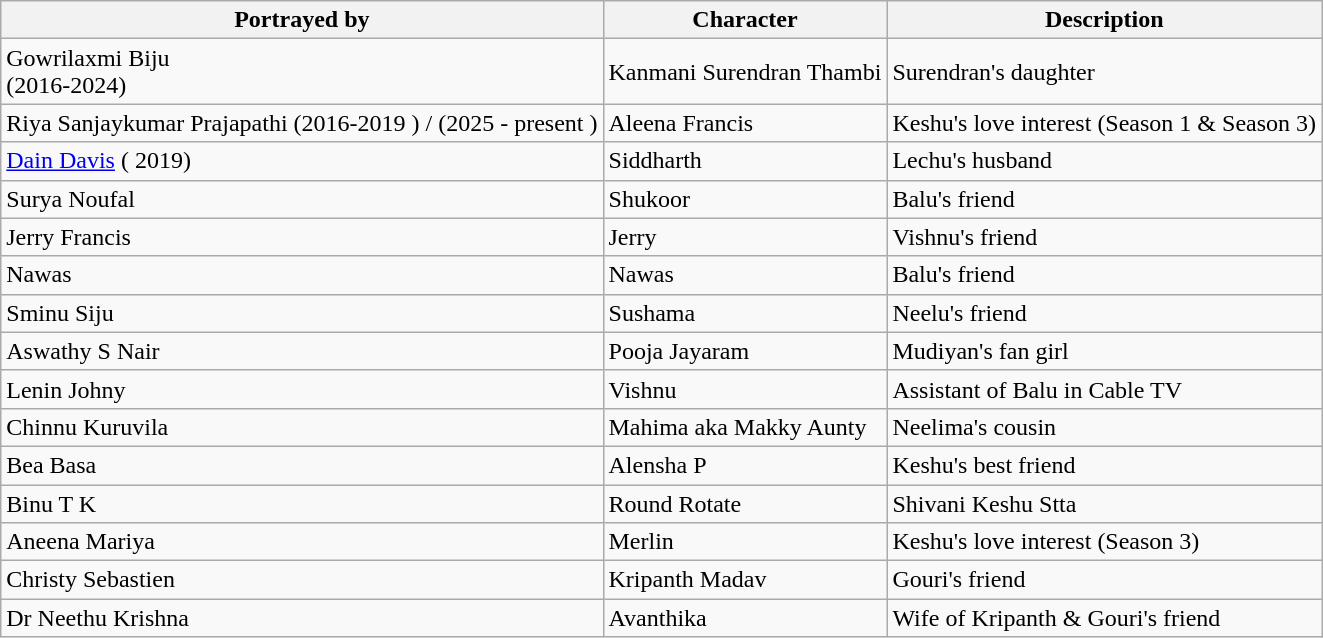<table class="wikitable">
<tr>
<th>Portrayed by</th>
<th>Character</th>
<th>Description</th>
</tr>
<tr>
<td>Gowrilaxmi Biju<br>(2016-2024)</td>
<td>Kanmani Surendran Thambi</td>
<td>Surendran's daughter</td>
</tr>
<tr>
<td>Riya Sanjaykumar Prajapathi (2016-2019 ) / (2025 - present )</td>
<td>Aleena Francis</td>
<td>Keshu's love interest (Season 1 & Season 3)</td>
</tr>
<tr>
<td><a href='#'>Dain Davis</a> ( 2019)</td>
<td>Siddharth</td>
<td>Lechu's husband</td>
</tr>
<tr>
<td>Surya Noufal</td>
<td>Shukoor</td>
<td>Balu's friend</td>
</tr>
<tr>
<td>Jerry Francis</td>
<td>Jerry</td>
<td>Vishnu's friend</td>
</tr>
<tr>
<td>Nawas</td>
<td>Nawas</td>
<td>Balu's friend</td>
</tr>
<tr>
<td>Sminu Siju</td>
<td>Sushama</td>
<td>Neelu's friend</td>
</tr>
<tr>
<td>Aswathy S Nair</td>
<td>Pooja Jayaram</td>
<td>Mudiyan's fan girl</td>
</tr>
<tr>
<td>Lenin Johny</td>
<td>Vishnu</td>
<td>Assistant of Balu in Cable TV</td>
</tr>
<tr>
<td>Chinnu Kuruvila</td>
<td>Mahima aka Makky Aunty</td>
<td>Neelima's cousin</td>
</tr>
<tr>
<td>Bea Basa</td>
<td>Alensha P</td>
<td>Keshu's best friend</td>
</tr>
<tr>
<td>Binu T K</td>
<td>Round Rotate</td>
<td>Shivani Keshu Stta</td>
</tr>
<tr>
<td>Aneena Mariya</td>
<td>Merlin</td>
<td>Keshu's love interest (Season 3)</td>
</tr>
<tr>
<td>Christy Sebastien</td>
<td>Kripanth Madav</td>
<td>Gouri's friend</td>
</tr>
<tr>
<td>Dr Neethu Krishna</td>
<td>Avanthika</td>
<td>Wife of Kripanth & Gouri's friend</td>
</tr>
</table>
